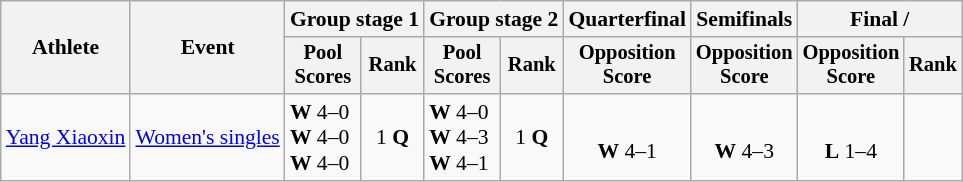<table class=wikitable style="font-size:90%">
<tr>
<th rowspan=2>Athlete</th>
<th rowspan=2>Event</th>
<th colspan=2>Group stage 1</th>
<th colspan="2">Group stage 2</th>
<th>Quarterfinal</th>
<th>Semifinals</th>
<th colspan=2>Final / </th>
</tr>
<tr style="font-size:95%">
<th>Pool<br>Scores</th>
<th>Rank</th>
<th>Pool<br>Scores</th>
<th>Rank</th>
<th>Opposition<br>Score</th>
<th>Opposition<br>Score</th>
<th>Opposition<br>Score</th>
<th>Rank</th>
</tr>
<tr align=center>
<td align=left><a href='#'>Yang Xiaoxin</a></td>
<td align="left"><a href='#'>Women's singles</a></td>
<td align="left"> <strong>W</strong> 4–0<br> <strong>W</strong> 4–0<br> <strong>W</strong> 4–0</td>
<td>1 <strong>Q</strong></td>
<td align="left"> <strong>W</strong> 4–0<br> <strong>W</strong> 4–3<br> <strong>W</strong> 4–1</td>
<td>1 <strong>Q</strong></td>
<td><br><strong>W</strong> 4–1</td>
<td><br><strong>W</strong> 4–3</td>
<td><br><strong>L</strong> 1–4</td>
<td></td>
</tr>
</table>
